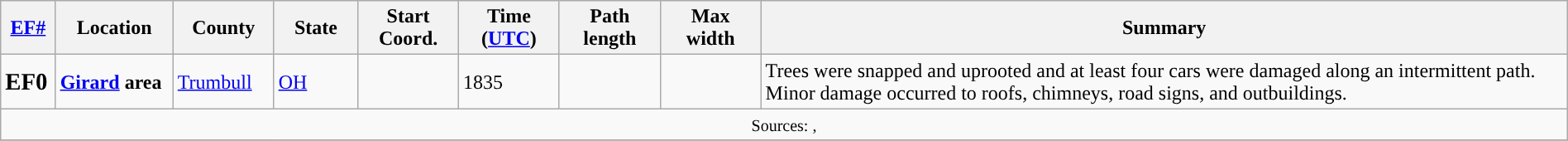<table class="wikitable collapsible" width="100%">
<tr>
<th scope="col"  style="width:3%; text-align:center;"><a href='#'>EF#</a></th>
<th scope="col"  style="width:7%; text-align:center;" class="unsortable">Location</th>
<th scope="col"  style="width:6%; text-align:center;" class="unsortable">County</th>
<th scope="col"  style="width:5%; text-align:center;">State</th>
<th scope="col"  style="width:6%; text-align:center;">Start Coord.</th>
<th scope="col"  style="width:6%; text-align:center;">Time (<a href='#'>UTC</a>)</th>
<th scope="col"  style="width:6%; text-align:center;">Path length</th>
<th scope="col"  style="width:6%; text-align:center;">Max width</th>
<th scope="col" class="unsortable" style="width:48%; text-align:center;">Summary</th>
</tr>
<tr>
<td><big><strong>EF0</strong></big></td>
<td><strong><a href='#'>Girard</a> area</strong></td>
<td><a href='#'>Trumbull</a></td>
<td><a href='#'>OH</a></td>
<td></td>
<td>1835</td>
<td></td>
<td></td>
<td>Trees were snapped and uprooted and at least four cars were damaged along an intermittent path. Minor damage occurred to roofs, chimneys, road signs, and outbuildings.</td>
</tr>
<tr>
<td colspan="9" align=center><small>Sources: , </small></td>
</tr>
<tr>
</tr>
</table>
